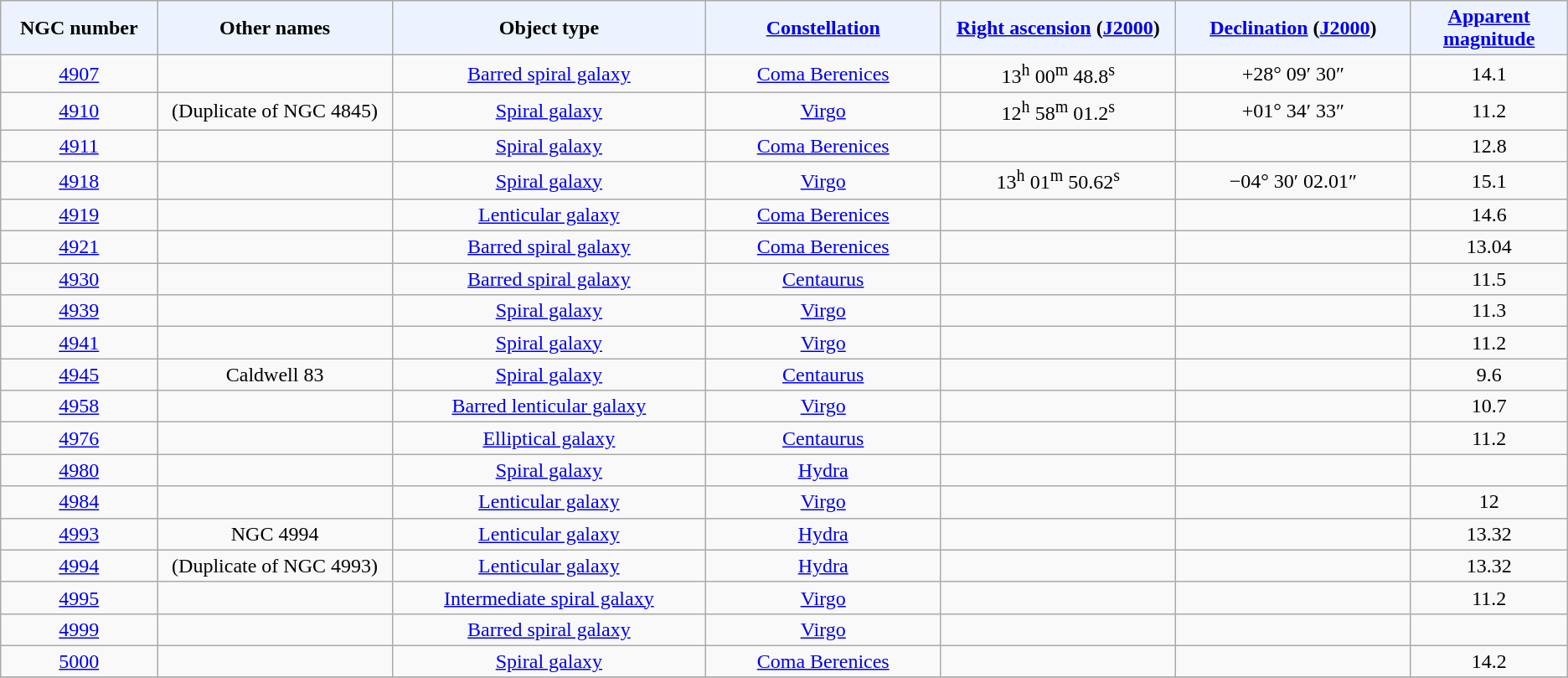<table class="wikitable sortable sticky-header" style="text-align: center;">
<tr>
<th style="background-color:#edf3fe; width: 10%;">NGC number</th>
<th style="background-color:#edf3fe; width: 15%;">Other names</th>
<th style="background-color:#edf3fe; width: 20%;">Object type</th>
<th style="background-color:#edf3fe; width: 15%;"><a href='#'>Constellation</a></th>
<th style="background-color:#edf3fe; width: 15%;"><a href='#'>Right ascension</a> (<a href='#'>J2000</a>)</th>
<th style="background-color:#edf3fe; width: 15%;"><a href='#'>Declination</a> (<a href='#'>J2000</a>)</th>
<th style="background-color:#edf3fe; width: 10%;"><a href='#'>Apparent magnitude</a></th>
</tr>
<tr>
<td><a href='#'>4907</a></td>
<td></td>
<td><a href='#'>Barred spiral galaxy</a></td>
<td><a href='#'>Coma Berenices</a></td>
<td>13<sup>h</sup> 00<sup>m</sup> 48.8<sup>s</sup></td>
<td>+28° 09′ 30″</td>
<td>14.1</td>
</tr>
<tr>
<td><a href='#'>4910</a></td>
<td>(Duplicate of NGC 4845)</td>
<td><a href='#'>Spiral galaxy</a></td>
<td><a href='#'>Virgo</a></td>
<td>12<sup>h</sup> 58<sup>m</sup> 01.2<sup>s</sup></td>
<td>+01° 34′ 33″</td>
<td>11.2</td>
</tr>
<tr>
<td><a href='#'>4911</a></td>
<td></td>
<td><a href='#'>Spiral galaxy</a></td>
<td><a href='#'>Coma Berenices</a></td>
<td></td>
<td></td>
<td>12.8</td>
</tr>
<tr>
<td><a href='#'>4918</a></td>
<td></td>
<td><a href='#'>Spiral galaxy</a></td>
<td><a href='#'>Virgo</a></td>
<td>13<sup>h</sup> 01<sup>m</sup> 50.62<sup>s</sup></td>
<td>−04° 30′ 02.01″</td>
<td>15.1</td>
</tr>
<tr>
<td><a href='#'>4919</a></td>
<td></td>
<td><a href='#'>Lenticular galaxy</a></td>
<td><a href='#'>Coma Berenices</a></td>
<td></td>
<td></td>
<td>14.6</td>
</tr>
<tr>
<td><a href='#'>4921</a></td>
<td></td>
<td><a href='#'>Barred spiral galaxy</a></td>
<td><a href='#'>Coma Berenices</a></td>
<td></td>
<td></td>
<td>13.04</td>
</tr>
<tr>
<td><a href='#'>4930</a></td>
<td></td>
<td><a href='#'>Barred spiral galaxy</a></td>
<td><a href='#'>Centaurus</a></td>
<td></td>
<td></td>
<td>11.5</td>
</tr>
<tr>
<td><a href='#'>4939</a></td>
<td></td>
<td><a href='#'>Spiral galaxy</a></td>
<td><a href='#'>Virgo</a></td>
<td></td>
<td></td>
<td>11.3</td>
</tr>
<tr>
<td><a href='#'>4941</a></td>
<td></td>
<td><a href='#'>Spiral galaxy</a></td>
<td><a href='#'>Virgo</a></td>
<td></td>
<td></td>
<td>11.2</td>
</tr>
<tr>
<td><a href='#'>4945</a></td>
<td>Caldwell 83</td>
<td><a href='#'>Spiral galaxy</a></td>
<td><a href='#'>Centaurus</a></td>
<td></td>
<td></td>
<td>9.6</td>
</tr>
<tr>
<td><a href='#'>4958</a></td>
<td></td>
<td><a href='#'>Barred lenticular galaxy</a></td>
<td><a href='#'>Virgo</a></td>
<td></td>
<td></td>
<td>10.7</td>
</tr>
<tr>
<td><a href='#'>4976</a></td>
<td></td>
<td><a href='#'>Elliptical galaxy</a></td>
<td><a href='#'>Centaurus</a></td>
<td></td>
<td></td>
<td>11.2</td>
</tr>
<tr>
<td><a href='#'>4980</a></td>
<td></td>
<td><a href='#'>Spiral galaxy</a></td>
<td><a href='#'>Hydra</a></td>
<td></td>
<td></td>
<td></td>
</tr>
<tr>
<td><a href='#'>4984</a></td>
<td></td>
<td><a href='#'>Lenticular galaxy</a></td>
<td><a href='#'>Virgo</a></td>
<td></td>
<td></td>
<td>12</td>
</tr>
<tr>
<td><a href='#'>4993</a></td>
<td>NGC 4994</td>
<td><a href='#'>Lenticular galaxy</a></td>
<td><a href='#'>Hydra</a></td>
<td></td>
<td></td>
<td>13.32</td>
</tr>
<tr>
<td><a href='#'>4994</a></td>
<td>(Duplicate of NGC 4993)</td>
<td><a href='#'>Lenticular galaxy</a></td>
<td><a href='#'>Hydra</a></td>
<td></td>
<td></td>
<td>13.32</td>
</tr>
<tr>
<td><a href='#'>4995</a></td>
<td></td>
<td><a href='#'>Intermediate spiral galaxy</a></td>
<td><a href='#'>Virgo</a></td>
<td></td>
<td></td>
<td>11.2</td>
</tr>
<tr>
<td><a href='#'>4999</a></td>
<td></td>
<td><a href='#'>Barred spiral galaxy</a></td>
<td><a href='#'>Virgo</a></td>
<td></td>
<td></td>
<td></td>
</tr>
<tr>
<td><a href='#'>5000</a></td>
<td></td>
<td><a href='#'>Spiral galaxy</a></td>
<td><a href='#'>Coma Berenices</a></td>
<td></td>
<td></td>
<td>14.2</td>
</tr>
<tr>
</tr>
</table>
